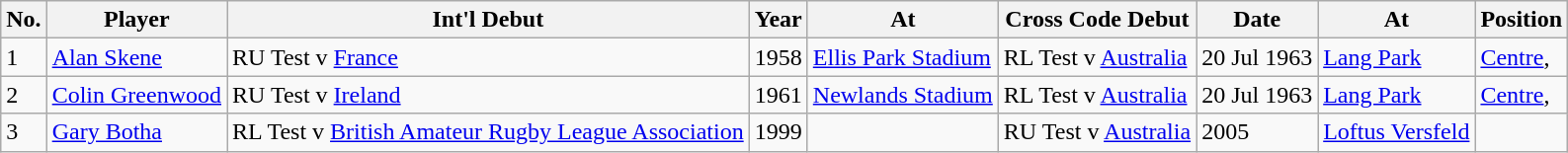<table class="wikitable" align="center">
<tr>
<th>No.</th>
<th>Player</th>
<th>Int'l Debut</th>
<th>Year</th>
<th>At</th>
<th>Cross Code Debut</th>
<th>Date</th>
<th>At</th>
<th>Position</th>
</tr>
<tr>
<td>1</td>
<td><a href='#'>Alan Skene</a></td>
<td>RU Test v <a href='#'>France</a></td>
<td>1958</td>
<td><a href='#'>Ellis Park Stadium</a></td>
<td>RL Test v <a href='#'>Australia</a></td>
<td>20 Jul 1963</td>
<td><a href='#'>Lang Park</a></td>
<td><a href='#'>Centre</a>, </td>
</tr>
<tr>
<td>2</td>
<td><a href='#'>Colin Greenwood</a></td>
<td>RU Test v <a href='#'>Ireland</a></td>
<td>1961</td>
<td><a href='#'>Newlands Stadium</a></td>
<td>RL Test v <a href='#'>Australia</a></td>
<td>20 Jul 1963</td>
<td><a href='#'>Lang Park</a></td>
<td><a href='#'>Centre</a>, </td>
</tr>
<tr>
<td>3</td>
<td><a href='#'>Gary Botha</a></td>
<td>RL Test v <a href='#'>British Amateur Rugby League Association</a></td>
<td>1999</td>
<td></td>
<td>RU Test v <a href='#'>Australia</a></td>
<td>2005</td>
<td><a href='#'>Loftus Versfeld</a></td>
<td></td>
</tr>
</table>
